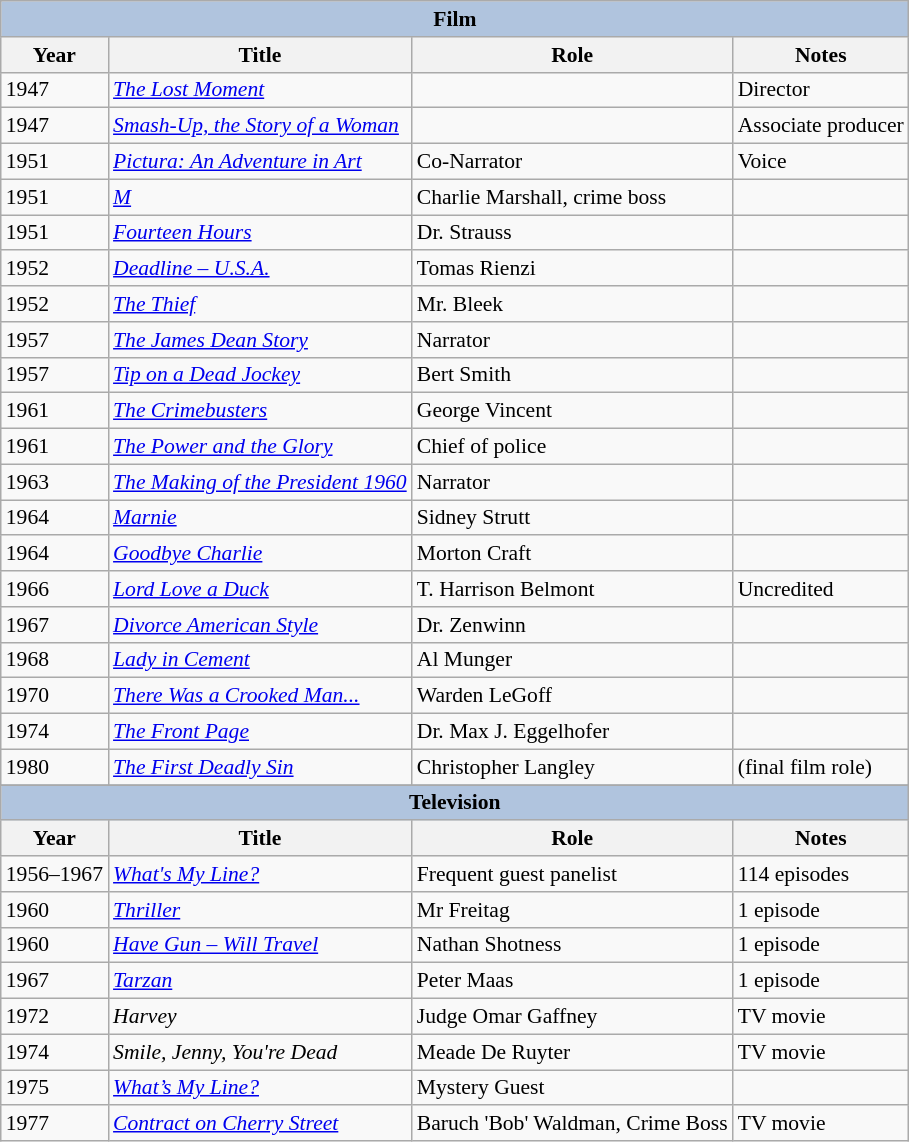<table class="wikitable" style="font-size: 90%;">
<tr>
<th colspan="4" style="background: LightSteelBlue;">Film</th>
</tr>
<tr>
<th>Year</th>
<th>Title</th>
<th>Role</th>
<th>Notes</th>
</tr>
<tr>
<td>1947</td>
<td><em><a href='#'>The Lost Moment</a></em></td>
<td></td>
<td>Director</td>
</tr>
<tr>
<td>1947</td>
<td><em><a href='#'>Smash-Up, the Story of a Woman</a></em></td>
<td></td>
<td>Associate producer</td>
</tr>
<tr>
<td>1951</td>
<td><em><a href='#'>Pictura: An Adventure in Art</a></em></td>
<td>Co-Narrator</td>
<td>Voice</td>
</tr>
<tr>
<td>1951</td>
<td><em><a href='#'>M</a></em></td>
<td>Charlie Marshall, crime boss</td>
<td></td>
</tr>
<tr>
<td>1951</td>
<td><em><a href='#'>Fourteen Hours</a></em></td>
<td>Dr. Strauss</td>
<td></td>
</tr>
<tr>
<td>1952</td>
<td><em><a href='#'>Deadline – U.S.A.</a></em></td>
<td>Tomas Rienzi</td>
<td></td>
</tr>
<tr>
<td>1952</td>
<td><em><a href='#'>The Thief</a></em></td>
<td>Mr. Bleek</td>
<td></td>
</tr>
<tr>
<td>1957</td>
<td><em><a href='#'>The James Dean Story</a></em></td>
<td>Narrator</td>
<td></td>
</tr>
<tr>
<td>1957</td>
<td><em><a href='#'>Tip on a Dead Jockey</a></em></td>
<td>Bert Smith</td>
<td></td>
</tr>
<tr>
<td>1961</td>
<td><em><a href='#'>The Crimebusters</a></em></td>
<td>George Vincent</td>
<td></td>
</tr>
<tr>
<td>1961</td>
<td><em><a href='#'>The Power and the Glory</a></em></td>
<td>Chief of police</td>
<td></td>
</tr>
<tr>
<td>1963</td>
<td><em><a href='#'>The Making of the President 1960</a></em></td>
<td>Narrator</td>
<td></td>
</tr>
<tr>
<td>1964</td>
<td><em><a href='#'>Marnie</a></em></td>
<td>Sidney Strutt</td>
<td></td>
</tr>
<tr>
<td>1964</td>
<td><em><a href='#'>Goodbye Charlie</a></em></td>
<td>Morton Craft</td>
<td></td>
</tr>
<tr>
<td>1966</td>
<td><em><a href='#'>Lord Love a Duck</a></em></td>
<td>T. Harrison Belmont</td>
<td>Uncredited</td>
</tr>
<tr>
<td>1967</td>
<td><em><a href='#'>Divorce American Style</a></em></td>
<td>Dr. Zenwinn</td>
<td></td>
</tr>
<tr>
<td>1968</td>
<td><em><a href='#'>Lady in Cement</a></em></td>
<td>Al Munger</td>
<td></td>
</tr>
<tr>
<td>1970</td>
<td><em><a href='#'>There Was a Crooked Man...</a></em></td>
<td>Warden LeGoff</td>
<td></td>
</tr>
<tr>
<td>1974</td>
<td><em><a href='#'>The Front Page</a></em></td>
<td>Dr. Max J. Eggelhofer</td>
<td></td>
</tr>
<tr>
<td>1980</td>
<td><em><a href='#'>The First Deadly Sin</a></em></td>
<td>Christopher Langley</td>
<td>(final film role)</td>
</tr>
<tr>
</tr>
<tr>
<th colspan="4" style="background: LightSteelBlue;">Television</th>
</tr>
<tr>
<th>Year</th>
<th>Title</th>
<th>Role</th>
<th>Notes</th>
</tr>
<tr>
<td>1956–1967</td>
<td><em><a href='#'>What's My Line?</a></em></td>
<td>Frequent guest panelist</td>
<td>114 episodes</td>
</tr>
<tr>
<td>1960</td>
<td><em><a href='#'>Thriller</a></em></td>
<td>Mr Freitag</td>
<td>1 episode</td>
</tr>
<tr>
<td>1960</td>
<td><em><a href='#'>Have Gun – Will Travel</a></em></td>
<td>Nathan Shotness</td>
<td>1 episode</td>
</tr>
<tr>
<td>1967</td>
<td><em><a href='#'>Tarzan</a></em></td>
<td>Peter Maas</td>
<td>1 episode</td>
</tr>
<tr>
<td>1972</td>
<td><em>Harvey</em></td>
<td>Judge Omar Gaffney</td>
<td>TV movie</td>
</tr>
<tr>
<td>1974</td>
<td><em>Smile, Jenny, You're Dead</em></td>
<td>Meade De Ruyter</td>
<td>TV movie</td>
</tr>
<tr>
<td>1975</td>
<td><em><a href='#'>What’s My Line?</a></em></td>
<td>Mystery Guest</td>
<td></td>
</tr>
<tr>
<td>1977</td>
<td><em><a href='#'>Contract on Cherry Street</a></em></td>
<td>Baruch 'Bob' Waldman, Crime Boss</td>
<td>TV movie</td>
</tr>
</table>
